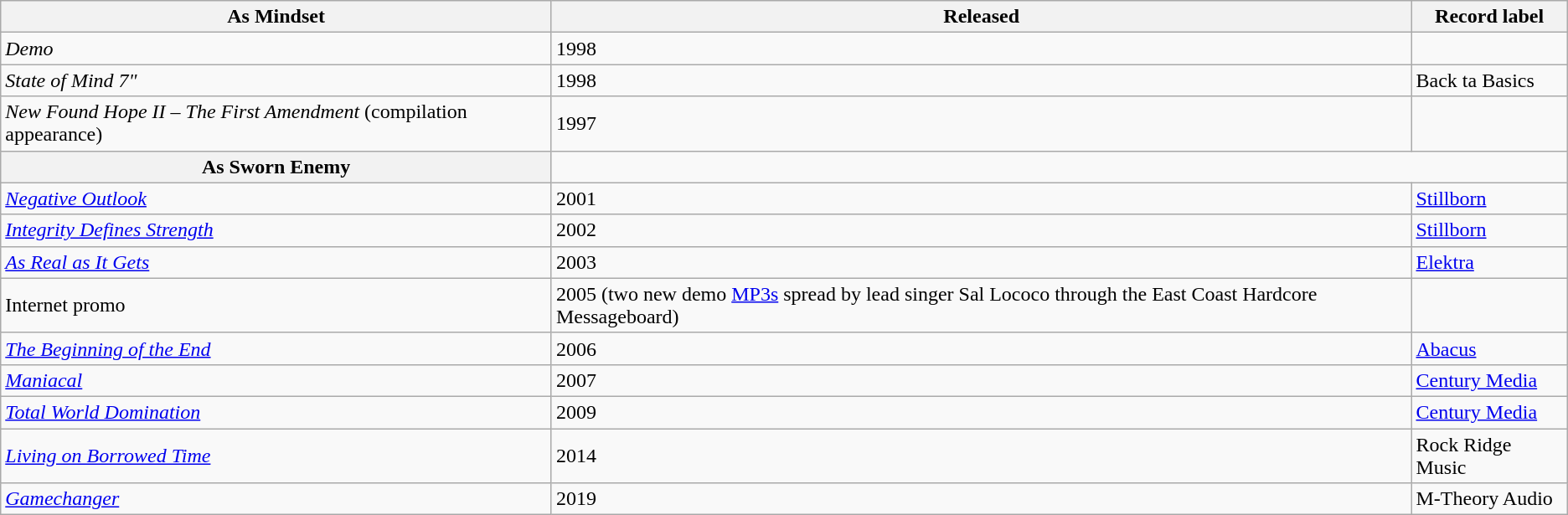<table class="wikitable">
<tr>
<th><strong>As Mindset</strong></th>
<th>Released</th>
<th>Record label</th>
</tr>
<tr>
<td><em>Demo</em></td>
<td>1998</td>
<td></td>
</tr>
<tr>
<td><em>State of Mind 7"</em></td>
<td>1998</td>
<td>Back ta Basics</td>
</tr>
<tr>
<td><em>New Found Hope II – The First Amendment</em> (compilation appearance)</td>
<td>1997</td>
<td></td>
</tr>
<tr>
<th style="text-align:center;"><strong>As Sworn Enemy</strong></th>
</tr>
<tr>
<td><em><a href='#'>Negative Outlook</a></em></td>
<td>2001</td>
<td><a href='#'>Stillborn</a></td>
</tr>
<tr>
<td><em><a href='#'>Integrity Defines Strength</a></em></td>
<td>2002</td>
<td><a href='#'>Stillborn</a></td>
</tr>
<tr>
<td><em><a href='#'>As Real as It Gets</a></em></td>
<td>2003</td>
<td><a href='#'>Elektra</a></td>
</tr>
<tr>
<td>Internet promo</td>
<td>2005 (two new demo <a href='#'>MP3s</a> spread by lead singer Sal Lococo through the East Coast Hardcore Messageboard)</td>
</tr>
<tr>
<td><em><a href='#'>The Beginning of the End</a></em></td>
<td>2006</td>
<td><a href='#'>Abacus</a></td>
</tr>
<tr>
<td><em><a href='#'>Maniacal</a></em></td>
<td>2007</td>
<td><a href='#'>Century Media</a></td>
</tr>
<tr>
<td><em><a href='#'>Total World Domination</a></em></td>
<td>2009</td>
<td><a href='#'>Century Media</a></td>
</tr>
<tr>
<td><em><a href='#'>Living on Borrowed Time</a></em></td>
<td>2014</td>
<td>Rock Ridge Music</td>
</tr>
<tr>
<td><em><a href='#'>Gamechanger</a></em></td>
<td>2019</td>
<td>M-Theory Audio</td>
</tr>
</table>
